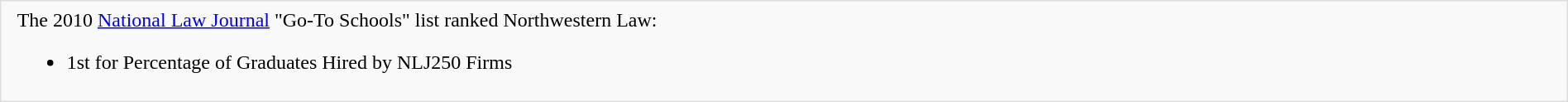<table style="border-left: 1px solid #dddddd; border-top: 1px solid #dddddd; border-bottom: 1px solid #dddddd; border-right: 1px solid #dddddd; background-color:#f9f9f9; padding:3px; margin:0px; width: 100%;">
<tr>
<td></td>
<td>The 2010 <a href='#'>National Law Journal</a> "Go-To Schools" list ranked Northwestern Law:<br><ul><li>1st for Percentage of Graduates Hired by NLJ250 Firms</li></ul></td>
</tr>
</table>
